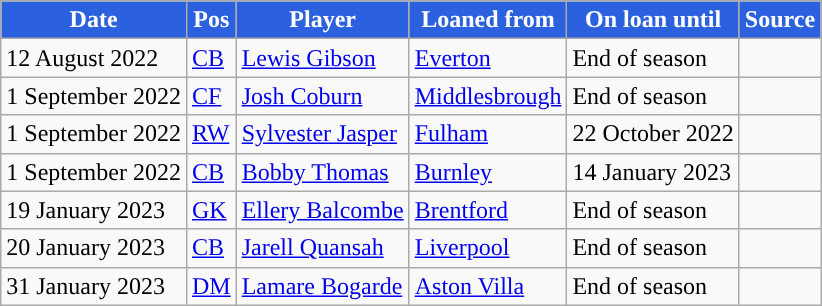<table class="wikitable plainrowheaders sortable">
<tr>
<th style="background:#2B60DE; color:#FFFFFF; ">Date</th>
<th style="background:#2B60DE; color:#FFFFFF; ">Pos</th>
<th style="background:#2B60DE; color:#FFFFFF; ">Player</th>
<th style="background:#2B60DE; color:#FFFFFF; ">Loaned from</th>
<th style="background:#2B60DE; color:#FFFFFF; ">On loan until</th>
<th style="background:#2B60DE; color:#FFFFFF; ">Source</th>
</tr>
<tr>
<td>12 August 2022</td>
<td><a href='#'>CB</a></td>
<td> <a href='#'>Lewis Gibson</a></td>
<td> <a href='#'>Everton</a></td>
<td>End of season</td>
<td></td>
</tr>
<tr>
<td>1 September 2022</td>
<td><a href='#'>CF</a></td>
<td> <a href='#'>Josh Coburn</a></td>
<td> <a href='#'>Middlesbrough</a></td>
<td>End of season</td>
<td></td>
</tr>
<tr>
<td>1 September 2022</td>
<td><a href='#'>RW</a></td>
<td> <a href='#'>Sylvester Jasper</a></td>
<td> <a href='#'>Fulham</a></td>
<td>22 October 2022</td>
<td></td>
</tr>
<tr>
<td>1 September 2022</td>
<td><a href='#'>CB</a></td>
<td> <a href='#'>Bobby Thomas</a></td>
<td> <a href='#'>Burnley</a></td>
<td>14 January 2023</td>
<td></td>
</tr>
<tr>
<td>19 January 2023</td>
<td><a href='#'>GK</a></td>
<td> <a href='#'>Ellery Balcombe</a></td>
<td> <a href='#'>Brentford</a></td>
<td>End of season</td>
<td></td>
</tr>
<tr>
<td>20 January 2023</td>
<td><a href='#'>CB</a></td>
<td> <a href='#'>Jarell Quansah</a></td>
<td> <a href='#'>Liverpool</a></td>
<td>End of season</td>
<td></td>
</tr>
<tr>
<td>31 January 2023</td>
<td><a href='#'>DM</a></td>
<td> <a href='#'>Lamare Bogarde</a></td>
<td> <a href='#'>Aston Villa</a></td>
<td>End of season</td>
<td></td>
</tr>
</table>
